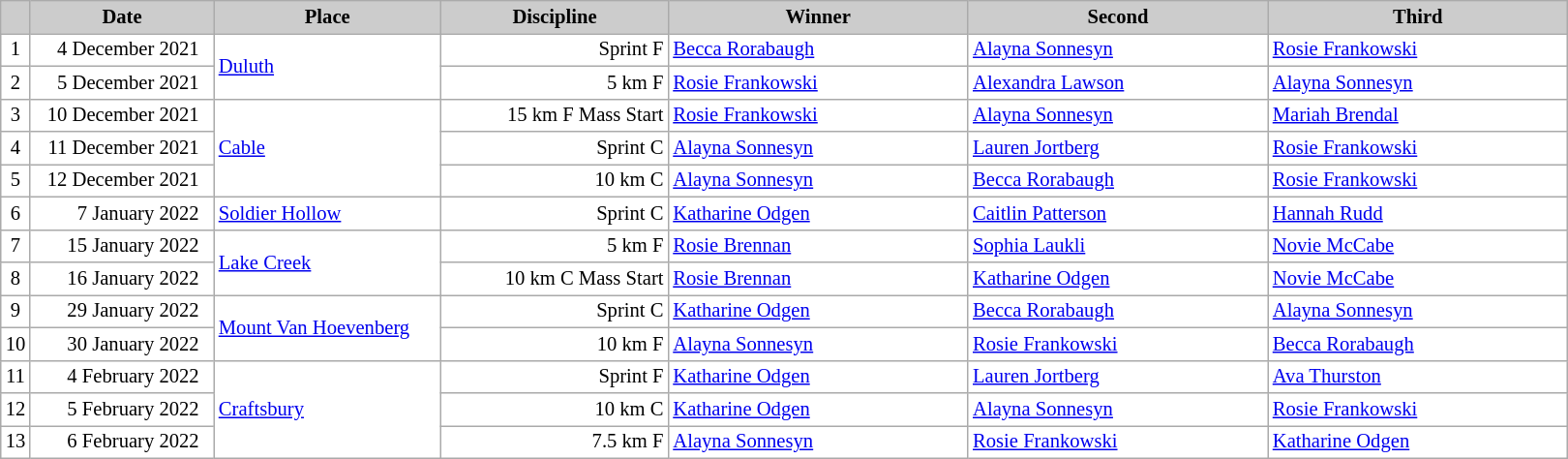<table class="wikitable plainrowheaders" style="background:#fff; font-size:86%; line-height:16px; border:grey solid 1px; border-collapse:collapse;">
<tr style="background:#ccc; text-align:center;">
<th scope="col" style="background:#ccc; width=30 px;"></th>
<th scope="col" style="background:#ccc; width:120px;">Date</th>
<th scope="col" style="background:#ccc; width:150px;">Place</th>
<th scope="col" style="background:#ccc; width:150px;">Discipline</th>
<th scope="col" style="background:#ccc; width:200px;">Winner</th>
<th scope="col" style="background:#ccc; width:200px;">Second</th>
<th scope="col" style="background:#ccc; width:200px;">Third</th>
</tr>
<tr>
<td align=center>1</td>
<td align=right>4 December 2021  </td>
<td rowspan=2> <a href='#'>Duluth</a></td>
<td align=right>Sprint F</td>
<td> <a href='#'>Becca Rorabaugh</a></td>
<td> <a href='#'>Alayna Sonnesyn</a></td>
<td> <a href='#'>Rosie Frankowski</a></td>
</tr>
<tr>
<td align=center>2</td>
<td align=right>5 December 2021  </td>
<td align=right>5 km F</td>
<td> <a href='#'>Rosie Frankowski</a></td>
<td> <a href='#'>Alexandra Lawson</a></td>
<td> <a href='#'>Alayna Sonnesyn</a></td>
</tr>
<tr>
<td align=center>3</td>
<td align=right>10 December 2021  </td>
<td rowspan=3> <a href='#'>Cable</a></td>
<td align=right>15 km F Mass Start</td>
<td> <a href='#'>Rosie Frankowski</a></td>
<td> <a href='#'>Alayna Sonnesyn</a></td>
<td> <a href='#'>Mariah Brendal</a></td>
</tr>
<tr>
<td align=center>4</td>
<td align=right>11 December 2021  </td>
<td align=right>Sprint C</td>
<td> <a href='#'>Alayna Sonnesyn</a></td>
<td> <a href='#'>Lauren Jortberg</a></td>
<td> <a href='#'>Rosie Frankowski</a></td>
</tr>
<tr>
<td align=center>5</td>
<td align=right>12 December 2021  </td>
<td align=right>10 km C</td>
<td> <a href='#'>Alayna Sonnesyn</a></td>
<td> <a href='#'>Becca Rorabaugh</a></td>
<td> <a href='#'>Rosie Frankowski</a></td>
</tr>
<tr>
<td align=center>6</td>
<td align=right>7 January 2022  </td>
<td> <a href='#'>Soldier Hollow</a></td>
<td align=right>Sprint C</td>
<td> <a href='#'>Katharine Odgen</a></td>
<td> <a href='#'>Caitlin Patterson</a></td>
<td> <a href='#'>Hannah Rudd</a></td>
</tr>
<tr>
<td align=center>7</td>
<td align=right>15 January 2022  </td>
<td rowspan=2> <a href='#'>Lake Creek</a></td>
<td align=right>5 km F</td>
<td> <a href='#'>Rosie Brennan</a></td>
<td> <a href='#'>Sophia Laukli</a></td>
<td> <a href='#'>Novie McCabe</a></td>
</tr>
<tr>
<td align=center>8</td>
<td align=right>16 January 2022  </td>
<td align=right>10 km C Mass Start</td>
<td> <a href='#'>Rosie Brennan</a></td>
<td> <a href='#'>Katharine Odgen</a></td>
<td> <a href='#'>Novie McCabe</a></td>
</tr>
<tr>
<td align=center>9</td>
<td align=right>29 January 2022  </td>
<td rowspan=2> <a href='#'>Mount Van Hoevenberg</a></td>
<td align=right>Sprint C</td>
<td> <a href='#'>Katharine Odgen</a></td>
<td> <a href='#'>Becca Rorabaugh</a></td>
<td> <a href='#'>Alayna Sonnesyn</a></td>
</tr>
<tr>
<td align=center>10</td>
<td align=right>30 January 2022  </td>
<td align=right>10 km F</td>
<td> <a href='#'>Alayna Sonnesyn</a></td>
<td> <a href='#'>Rosie Frankowski</a></td>
<td> <a href='#'>Becca Rorabaugh</a></td>
</tr>
<tr>
<td align=center>11</td>
<td align=right>4 February 2022  </td>
<td rowspan=3> <a href='#'>Craftsbury</a></td>
<td align=right>Sprint F</td>
<td> <a href='#'>Katharine Odgen</a></td>
<td> <a href='#'>Lauren Jortberg</a></td>
<td> <a href='#'>Ava Thurston</a></td>
</tr>
<tr>
<td align=center>12</td>
<td align=right>5 February 2022  </td>
<td align=right>10 km C</td>
<td> <a href='#'>Katharine Odgen</a></td>
<td> <a href='#'>Alayna Sonnesyn</a></td>
<td> <a href='#'>Rosie Frankowski</a></td>
</tr>
<tr>
<td align=center>13</td>
<td align=right>6 February 2022  </td>
<td align=right>7.5 km F</td>
<td> <a href='#'>Alayna Sonnesyn</a></td>
<td> <a href='#'>Rosie Frankowski</a></td>
<td> <a href='#'>Katharine Odgen</a></td>
</tr>
</table>
